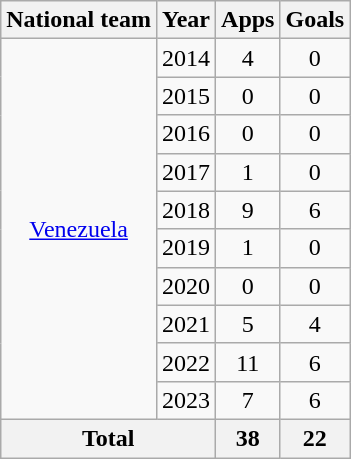<table class="wikitable" style="text-align:center">
<tr>
<th>National team</th>
<th>Year</th>
<th>Apps</th>
<th>Goals</th>
</tr>
<tr>
<td rowspan="10"><a href='#'>Venezuela</a></td>
<td>2014</td>
<td>4</td>
<td>0</td>
</tr>
<tr>
<td>2015</td>
<td>0</td>
<td>0</td>
</tr>
<tr>
<td>2016</td>
<td>0</td>
<td>0</td>
</tr>
<tr>
<td>2017</td>
<td>1</td>
<td>0</td>
</tr>
<tr>
<td>2018</td>
<td>9</td>
<td>6</td>
</tr>
<tr>
<td>2019</td>
<td>1</td>
<td>0</td>
</tr>
<tr>
<td>2020</td>
<td>0</td>
<td>0</td>
</tr>
<tr>
<td>2021</td>
<td>5</td>
<td>4</td>
</tr>
<tr>
<td>2022</td>
<td>11</td>
<td>6</td>
</tr>
<tr>
<td>2023</td>
<td>7</td>
<td>6</td>
</tr>
<tr>
<th colspan="2">Total</th>
<th>38</th>
<th>22</th>
</tr>
</table>
